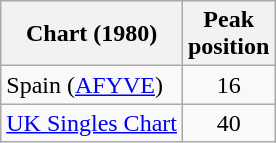<table class="wikitable sortable">
<tr>
<th>Chart (1980)</th>
<th>Peak<br>position</th>
</tr>
<tr>
<td>Spain (<a href='#'>AFYVE</a>)</td>
<td align="center">16</td>
</tr>
<tr>
<td><a href='#'>UK Singles Chart</a></td>
<td style="text-align:center;">40</td>
</tr>
</table>
